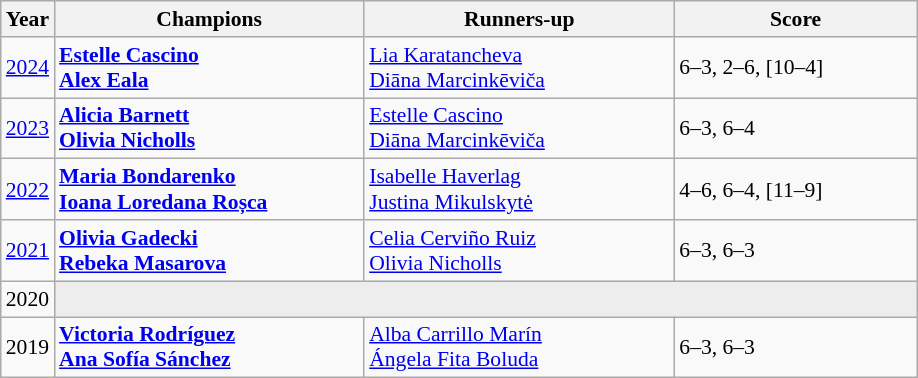<table class="wikitable" style="font-size:90%">
<tr>
<th>Year</th>
<th width="200">Champions</th>
<th width="200">Runners-up</th>
<th width="155">Score</th>
</tr>
<tr>
<td><a href='#'>2024</a></td>
<td> <strong><a href='#'>Estelle Cascino</a></strong> <br>  <strong><a href='#'>Alex Eala</a></strong></td>
<td> <a href='#'>Lia Karatancheva</a> <br>  <a href='#'>Diāna Marcinkēviča</a></td>
<td>6–3, 2–6, [10–4]</td>
</tr>
<tr>
<td><a href='#'>2023</a></td>
<td> <strong><a href='#'>Alicia Barnett</a></strong> <br>  <strong><a href='#'>Olivia Nicholls</a></strong></td>
<td> <a href='#'>Estelle Cascino</a> <br>  <a href='#'>Diāna Marcinkēviča</a></td>
<td>6–3, 6–4</td>
</tr>
<tr>
<td><a href='#'>2022</a></td>
<td> <strong><a href='#'>Maria Bondarenko</a></strong> <br>  <strong><a href='#'>Ioana Loredana Roșca</a></strong></td>
<td> <a href='#'>Isabelle Haverlag</a> <br>  <a href='#'>Justina Mikulskytė</a></td>
<td>4–6, 6–4, [11–9]</td>
</tr>
<tr>
<td><a href='#'>2021</a></td>
<td> <strong><a href='#'>Olivia Gadecki</a></strong> <br>  <strong><a href='#'>Rebeka Masarova</a></strong></td>
<td> <a href='#'>Celia Cerviño Ruiz</a> <br>  <a href='#'>Olivia Nicholls</a></td>
<td>6–3, 6–3</td>
</tr>
<tr>
<td>2020</td>
<td colspan=3 bgcolor="#ededed"></td>
</tr>
<tr>
<td>2019</td>
<td> <strong><a href='#'>Victoria Rodríguez</a></strong> <br>  <strong><a href='#'>Ana Sofía Sánchez</a></strong></td>
<td> <a href='#'>Alba Carrillo Marín</a> <br>  <a href='#'>Ángela Fita Boluda</a></td>
<td>6–3, 6–3</td>
</tr>
</table>
